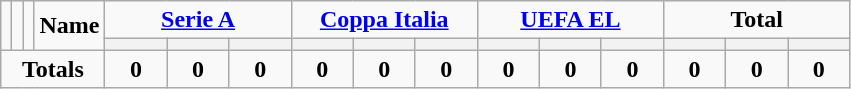<table class="wikitable" style="text-align:center;">
<tr>
<td rowspan="2" !width=15><strong></strong></td>
<td rowspan="2" !width=15><strong></strong></td>
<td rowspan="2" !width=15><strong></strong></td>
<td rowspan="2" !width=120><strong>Name</strong></td>
<td colspan="3"><strong><a href='#'>Serie A</a></strong></td>
<td colspan="3"><strong><a href='#'>Coppa Italia</a></strong></td>
<td colspan="3"><strong><a href='#'>UEFA EL</a></strong></td>
<td colspan="3"><strong>Total</strong></td>
</tr>
<tr>
<th width=34; background:#fe9;"></th>
<th width=34; background:#fe9;"></th>
<th width=34; background:#ff8888;"></th>
<th width=34; background:#fe9;"></th>
<th width=34; background:#fe9;"></th>
<th width=34; background:#ff8888;"></th>
<th width=34; background:#fe9;"></th>
<th width=34; background:#fe9;"></th>
<th width=34; background:#ff8888;"></th>
<th width=34; background:#fe9;"></th>
<th width=34; background:#fe9;"></th>
<th width=34; background:#ff8888;"></th>
</tr>
<tr>
<td colspan=4><strong>Totals</strong></td>
<td><strong>0</strong></td>
<td><strong>0</strong></td>
<td><strong>0</strong></td>
<td><strong>0</strong></td>
<td><strong>0</strong></td>
<td><strong>0</strong></td>
<td><strong>0</strong></td>
<td><strong>0</strong></td>
<td><strong>0</strong></td>
<td><strong>0</strong></td>
<td><strong>0</strong></td>
<td><strong>0</strong></td>
</tr>
</table>
